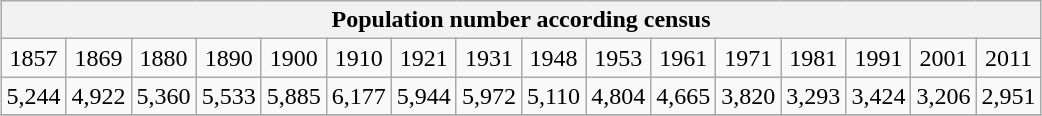<table class="wikitable" style="margin: 0.5em auto; text-align: center;">
<tr>
<th colspan="16">Population number according census</th>
</tr>
<tr>
<td>1857</td>
<td>1869</td>
<td>1880</td>
<td>1890</td>
<td>1900</td>
<td>1910</td>
<td>1921</td>
<td>1931</td>
<td>1948</td>
<td>1953</td>
<td>1961</td>
<td>1971</td>
<td>1981</td>
<td>1991</td>
<td>2001</td>
<td>2011</td>
</tr>
<tr>
<td>5,244</td>
<td>4,922</td>
<td>5,360</td>
<td>5,533</td>
<td>5,885</td>
<td>6,177</td>
<td>5,944</td>
<td>5,972</td>
<td>5,110</td>
<td>4,804</td>
<td>4,665</td>
<td>3,820</td>
<td>3,293</td>
<td>3,424</td>
<td>3,206</td>
<td>2,951</td>
</tr>
<tr>
</tr>
</table>
